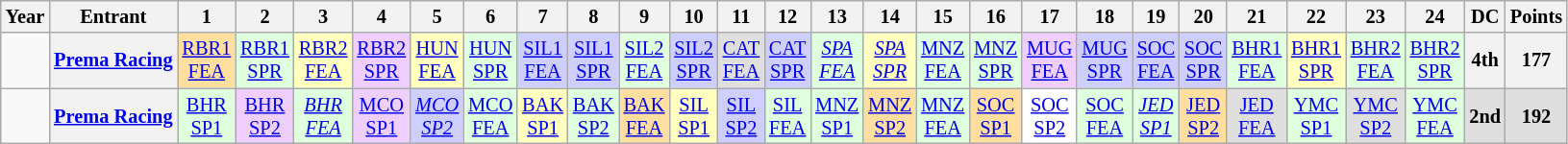<table class="wikitable" style="text-align:center; font-size:85%">
<tr>
<th>Year</th>
<th>Entrant</th>
<th>1</th>
<th>2</th>
<th>3</th>
<th>4</th>
<th>5</th>
<th>6</th>
<th>7</th>
<th>8</th>
<th>9</th>
<th>10</th>
<th>11</th>
<th>12</th>
<th>13</th>
<th>14</th>
<th>15</th>
<th>16</th>
<th>17</th>
<th>18</th>
<th>19</th>
<th>20</th>
<th>21</th>
<th>22</th>
<th>23</th>
<th>24</th>
<th>DC</th>
<th>Points</th>
</tr>
<tr>
<td></td>
<th nowrap><a href='#'>Prema Racing</a></th>
<td style="background:#FFDF9F;"><a href='#'>RBR1<br>FEA</a><br></td>
<td style="background:#DFFFDF;"><a href='#'>RBR1<br>SPR</a><br></td>
<td style="background:#FFFFBF;"><a href='#'>RBR2<br>FEA</a><br></td>
<td style="background:#EFCFFF;"><a href='#'>RBR2<br>SPR</a><br></td>
<td style="background:#FFFFBF;"><a href='#'>HUN<br>FEA</a><br></td>
<td style="background:#DFFFDF;"><a href='#'>HUN<br>SPR</a><br></td>
<td style="background:#CFCFFF;"><a href='#'>SIL1<br>FEA</a><br> </td>
<td style="background:#CFCFFF;"><a href='#'>SIL1<br>SPR</a><br> </td>
<td style="background:#DFFFDF;"><a href='#'>SIL2<br>FEA</a><br> </td>
<td style="background:#CFCFFF;"><a href='#'>SIL2<br>SPR</a><br> </td>
<td style="background:#DFDFDF;"><a href='#'>CAT<br>FEA</a><br> </td>
<td style="background:#CFCFFF;"><a href='#'>CAT<br>SPR</a><br> </td>
<td style="background:#DFFFDF;"><em><a href='#'>SPA<br>FEA</a></em><br> </td>
<td style="background:#FFFFBF;"><em><a href='#'>SPA<br>SPR</a></em><br> </td>
<td style="background:#DFFFDF;"><a href='#'>MNZ<br>FEA</a><br> </td>
<td style="background:#DFFFDF;"><a href='#'>MNZ<br>SPR</a><br></td>
<td style="background:#EFCFFF;"><a href='#'>MUG<br>FEA</a><br> </td>
<td style="background:#CFCFFF;"><a href='#'>MUG<br>SPR</a><br> </td>
<td style="background:#CFCFFF;"><a href='#'>SOC<br>FEA</a><br> </td>
<td style="background:#CFCFFF;"><a href='#'>SOC<br>SPR</a><br> </td>
<td style="background:#DFFFDF;"><a href='#'>BHR1<br>FEA</a><br></td>
<td style="background:#FFFFBF;"><a href='#'>BHR1<br>SPR</a><br></td>
<td style="background:#DFFFDF;"><a href='#'>BHR2<br>FEA</a><br></td>
<td style="background:#DFFFDF;"><a href='#'>BHR2<br>SPR</a><br></td>
<th>4th</th>
<th>177</th>
</tr>
<tr>
<td></td>
<th nowrap><a href='#'>Prema Racing</a></th>
<td style="background:#DFFFDF;"><a href='#'>BHR<br>SP1</a><br></td>
<td style="background:#EFCFFF;"><a href='#'>BHR<br>SP2</a><br></td>
<td style="background:#DFFFDF;"><em><a href='#'>BHR<br>FEA</a></em><br></td>
<td style="background:#EFCFFF;"><a href='#'>MCO<br>SP1</a><br></td>
<td style="background:#CFCFFF;"><em><a href='#'>MCO<br>SP2</a></em><br></td>
<td style="background:#DFFFDF;"><a href='#'>MCO<br>FEA</a><br></td>
<td style="background:#FFFFBF;"><a href='#'>BAK<br>SP1</a><br></td>
<td style="background:#DFFFDF;"><a href='#'>BAK<br>SP2</a><br></td>
<td style="background:#FFDF9F;"><a href='#'>BAK<br>FEA</a><br></td>
<td style="background:#FFFFBF;"><a href='#'>SIL<br>SP1</a><br></td>
<td style="background:#CFCFFF;"><a href='#'>SIL<br>SP2</a><br></td>
<td style="background:#DFFFDF;"><a href='#'>SIL<br>FEA</a><br></td>
<td style="background:#DFFFDF;"><a href='#'>MNZ<br>SP1</a><br></td>
<td style="background:#FFDF9F;"><a href='#'>MNZ<br>SP2</a><br></td>
<td style="background:#DFFFDF;"><a href='#'>MNZ<br>FEA</a><br></td>
<td style="background:#FFDF9F;"><a href='#'>SOC<br>SP1</a><br></td>
<td style="background:#FFFFFF;"><a href='#'>SOC<br>SP2</a><br></td>
<td style="background:#DFFFDF;"><a href='#'>SOC<br>FEA</a><br></td>
<td style="background:#DFFFDF;"><em><a href='#'>JED<br>SP1</a></em><br></td>
<td style="background:#FFDF9F;"><a href='#'>JED<br>SP2</a><br></td>
<td style="background:#DFDFDF;"><a href='#'>JED<br>FEA</a><br></td>
<td style="background:#DFFFDF;"><a href='#'>YMC<br>SP1</a><br></td>
<td style="background:#DFDFDF;"><a href='#'>YMC<br>SP2</a><br></td>
<td style="background:#DFFFDF;"><a href='#'>YMC<br>FEA</a><br></td>
<th style="background:#DFDFDF;">2nd</th>
<th style="background:#DFDFDF;">192</th>
</tr>
</table>
